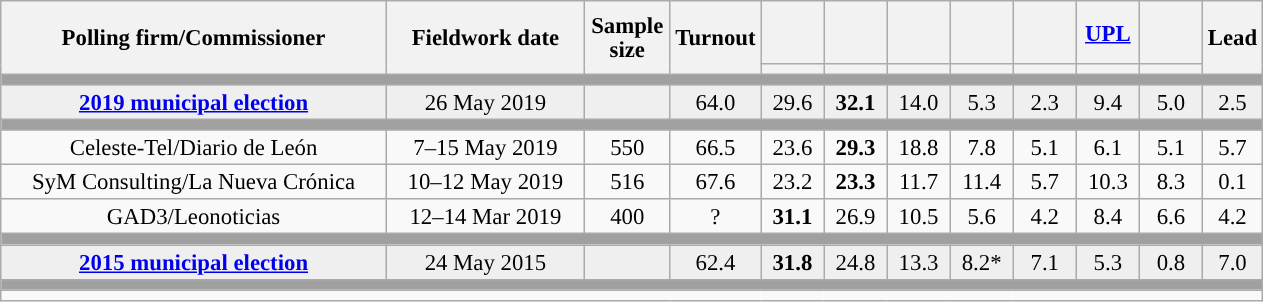<table class="wikitable collapsible collapsed" style="text-align:center; font-size:95%; line-height:16px;">
<tr style="height:42px;">
<th style="width:250px;" rowspan="2">Polling firm/Commissioner</th>
<th style="width:125px;" rowspan="2">Fieldwork date</th>
<th style="width:50px;" rowspan="2">Sample size</th>
<th style="width:45px;" rowspan="2">Turnout</th>
<th style="width:35px;"></th>
<th style="width:35px;"></th>
<th style="width:35px;"></th>
<th style="width:35px;"></th>
<th style="width:35px;"></th>
<th style="width:35px;"><a href='#'>UPL</a></th>
<th style="width:35px;"></th>
<th style="width:30px;" rowspan="2">Lead</th>
</tr>
<tr>
<th style="color:inherit;background:"></th>
<th style="color:inherit;background:"></th>
<th style="color:inherit;background:"></th>
<th style="color:inherit;background:"></th>
<th style="color:inherit;background:"></th>
<th style="color:inherit;background:"></th>
<th style="color:inherit;background:"></th>
</tr>
<tr>
<td colspan="12" style="background:#A0A0A0"></td>
</tr>
<tr style="background:#EFEFEF;">
<td><strong><a href='#'>2019 municipal election</a></strong></td>
<td>26 May 2019</td>
<td></td>
<td>64.0</td>
<td>29.6<br></td>
<td><strong>32.1</strong><br></td>
<td>14.0<br></td>
<td>5.3<br></td>
<td>2.3<br></td>
<td>9.4<br></td>
<td>5.0<br></td>
<td style="background:">2.5</td>
</tr>
<tr>
<td colspan="12" style="background:#A0A0A0"></td>
</tr>
<tr>
<td>Celeste-Tel/Diario de León</td>
<td>7–15 May 2019</td>
<td>550</td>
<td>66.5</td>
<td>23.6<br></td>
<td><strong>29.3</strong><br></td>
<td>18.8<br></td>
<td>7.8<br></td>
<td>5.1<br></td>
<td>6.1<br></td>
<td>5.1<br></td>
<td style="background:">5.7</td>
</tr>
<tr>
<td>SyM Consulting/La Nueva Crónica</td>
<td>10–12 May 2019</td>
<td>516</td>
<td>67.6</td>
<td>23.2<br></td>
<td><strong>23.3</strong><br></td>
<td>11.7<br></td>
<td>11.4<br></td>
<td>5.7<br></td>
<td>10.3<br></td>
<td>8.3<br></td>
<td style="background:">0.1</td>
</tr>
<tr>
<td>GAD3/Leonoticias</td>
<td>12–14 Mar 2019</td>
<td>400</td>
<td>?</td>
<td><strong>31.1</strong><br></td>
<td>26.9<br></td>
<td>10.5<br></td>
<td>5.6<br></td>
<td>4.2<br></td>
<td>8.4<br></td>
<td>6.6<br></td>
<td style="background:">4.2</td>
</tr>
<tr>
<td colspan="12" style="background:#A0A0A0"></td>
</tr>
<tr style="background:#EFEFEF;">
<td><strong><a href='#'>2015 municipal election</a></strong></td>
<td>24 May 2015</td>
<td></td>
<td>62.4</td>
<td><strong>31.8</strong><br></td>
<td>24.8<br></td>
<td>13.3<br></td>
<td>8.2*<br></td>
<td>7.1<br></td>
<td>5.3<br></td>
<td>0.8<br></td>
<td style="background:">7.0</td>
</tr>
<tr>
<td colspan="12" style="background:#A0A0A0"></td>
</tr>
<tr>
<td align="left" colspan="12"></td>
</tr>
</table>
